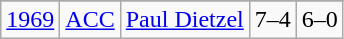<table class="wikitable">
<tr>
</tr>
<tr>
<td><a href='#'>1969</a></td>
<td><a href='#'>ACC</a></td>
<td><a href='#'>Paul Dietzel</a></td>
<td>7–4</td>
<td>6–0</td>
</tr>
</table>
